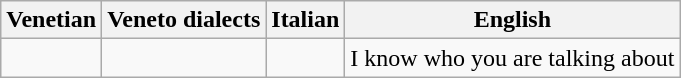<table class=wikitable>
<tr>
<th>Venetian</th>
<th>Veneto dialects</th>
<th>Italian</th>
<th>English</th>
</tr>
<tr>
<td></td>
<td></td>
<td></td>
<td>I know who you are talking about</td>
</tr>
</table>
